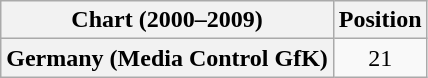<table class="wikitable plainrowheaders" style="text-align:center">
<tr>
<th scope="col">Chart (2000–2009)</th>
<th scope="col">Position</th>
</tr>
<tr>
<th scope="row">Germany (Media Control GfK)</th>
<td>21</td>
</tr>
</table>
